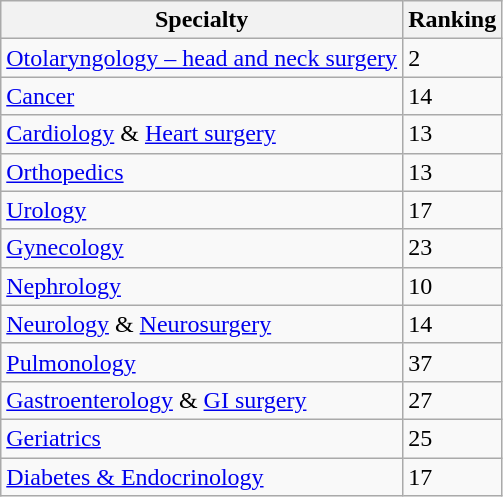<table class="wikitable">
<tr>
<th>Specialty</th>
<th>Ranking</th>
</tr>
<tr>
<td><a href='#'>Otolaryngology – head and neck surgery</a></td>
<td>2</td>
</tr>
<tr>
<td><a href='#'>Cancer</a></td>
<td>14</td>
</tr>
<tr>
<td><a href='#'>Cardiology</a> & <a href='#'>Heart surgery</a></td>
<td>13</td>
</tr>
<tr>
<td><a href='#'>Orthopedics</a></td>
<td>13</td>
</tr>
<tr>
<td><a href='#'>Urology</a></td>
<td>17</td>
</tr>
<tr>
<td><a href='#'>Gynecology</a></td>
<td>23</td>
</tr>
<tr>
<td><a href='#'>Nephrology</a></td>
<td>10</td>
</tr>
<tr>
<td><a href='#'>Neurology</a> & <a href='#'>Neurosurgery</a></td>
<td>14</td>
</tr>
<tr>
<td><a href='#'>Pulmonology</a></td>
<td>37</td>
</tr>
<tr>
<td><a href='#'>Gastroenterology</a> & <a href='#'>GI surgery</a></td>
<td>27</td>
</tr>
<tr>
<td><a href='#'>Geriatrics</a></td>
<td>25</td>
</tr>
<tr>
<td><a href='#'>Diabetes & Endocrinology</a></td>
<td>17</td>
</tr>
</table>
